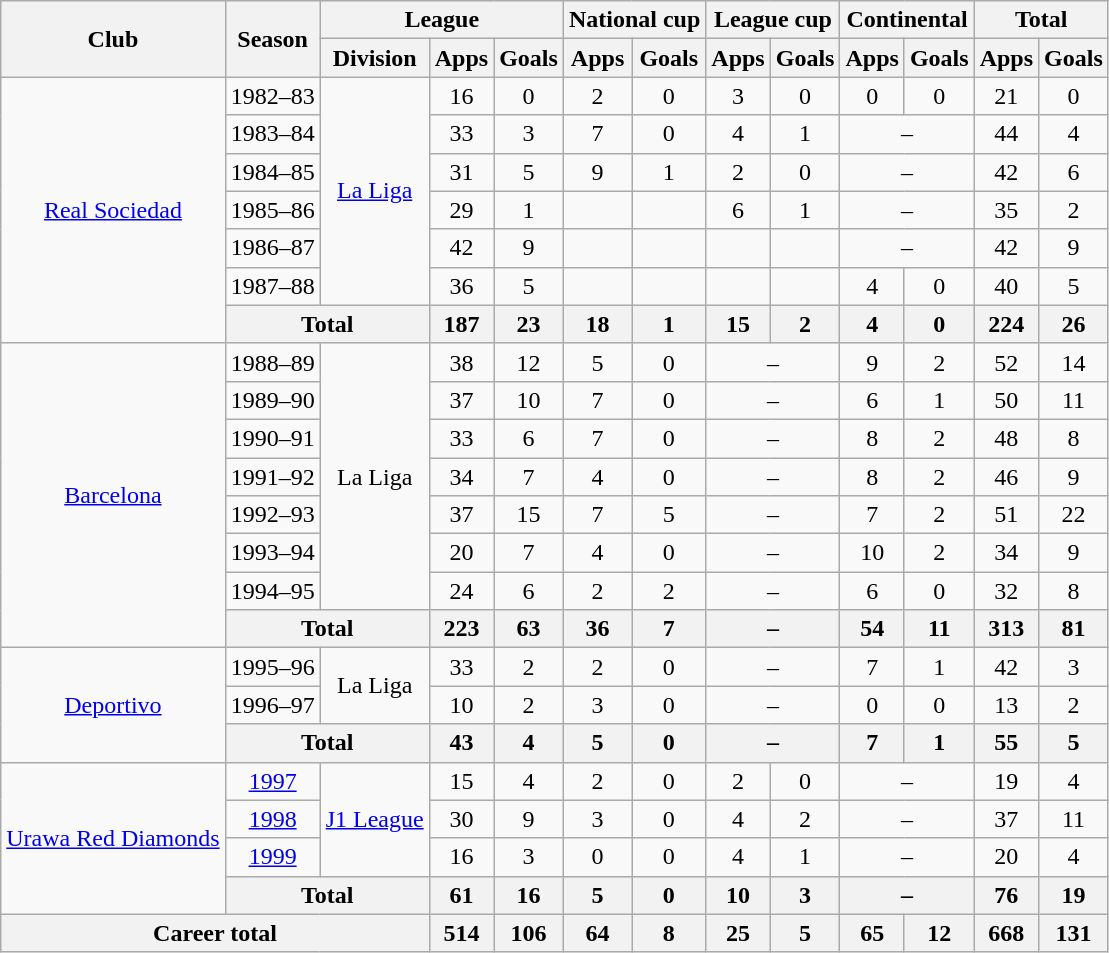<table class="wikitable" style="text-align:center">
<tr>
<th rowspan="2">Club</th>
<th rowspan="2">Season</th>
<th colspan="3">League</th>
<th colspan="2">National cup</th>
<th colspan="2">League cup</th>
<th colspan="2">Continental</th>
<th colspan="2">Total</th>
</tr>
<tr>
<th>Division</th>
<th>Apps</th>
<th>Goals</th>
<th>Apps</th>
<th>Goals</th>
<th>Apps</th>
<th>Goals</th>
<th>Apps</th>
<th>Goals</th>
<th>Apps</th>
<th>Goals</th>
</tr>
<tr>
<td rowspan="7"><a href='#'>Real Sociedad</a></td>
<td>1982–83</td>
<td rowspan="6"><a href='#'>La Liga</a></td>
<td>16</td>
<td>0</td>
<td>2</td>
<td>0</td>
<td>3</td>
<td>0</td>
<td>0</td>
<td>0</td>
<td>21</td>
<td>0</td>
</tr>
<tr>
<td>1983–84</td>
<td>33</td>
<td>3</td>
<td>7</td>
<td>0</td>
<td>4</td>
<td>1</td>
<td colspan="2">–</td>
<td>44</td>
<td>4</td>
</tr>
<tr>
<td>1984–85</td>
<td>31</td>
<td>5</td>
<td>9</td>
<td>1</td>
<td>2</td>
<td>0</td>
<td colspan="2">–</td>
<td>42</td>
<td>6</td>
</tr>
<tr>
<td>1985–86</td>
<td>29</td>
<td>1</td>
<td></td>
<td></td>
<td>6</td>
<td>1</td>
<td colspan="2">–</td>
<td>35</td>
<td>2</td>
</tr>
<tr>
<td>1986–87</td>
<td>42</td>
<td>9</td>
<td></td>
<td></td>
<td></td>
<td></td>
<td colspan="2">–</td>
<td>42</td>
<td>9</td>
</tr>
<tr>
<td>1987–88</td>
<td>36</td>
<td>5</td>
<td></td>
<td></td>
<td></td>
<td></td>
<td>4</td>
<td>0</td>
<td>40</td>
<td>5</td>
</tr>
<tr>
<th colspan="2">Total</th>
<th>187</th>
<th>23</th>
<th>18</th>
<th>1</th>
<th>15</th>
<th>2</th>
<th>4</th>
<th>0</th>
<th>224</th>
<th>26</th>
</tr>
<tr>
<td rowspan="8"><a href='#'>Barcelona</a></td>
<td>1988–89</td>
<td rowspan="7">La Liga</td>
<td>38</td>
<td>12</td>
<td>5</td>
<td>0</td>
<td colspan="2">–</td>
<td>9</td>
<td>2</td>
<td>52</td>
<td>14</td>
</tr>
<tr>
<td>1989–90</td>
<td>37</td>
<td>10</td>
<td>7</td>
<td>0</td>
<td colspan="2">–</td>
<td>6</td>
<td>1</td>
<td>50</td>
<td>11</td>
</tr>
<tr>
<td>1990–91</td>
<td>33</td>
<td>6</td>
<td>7</td>
<td>0</td>
<td colspan="2">–</td>
<td>8</td>
<td>2</td>
<td>48</td>
<td>8</td>
</tr>
<tr>
<td>1991–92</td>
<td>34</td>
<td>7</td>
<td>4</td>
<td>0</td>
<td colspan="2">–</td>
<td>8</td>
<td>2</td>
<td>46</td>
<td>9</td>
</tr>
<tr>
<td>1992–93</td>
<td>37</td>
<td>15</td>
<td>7</td>
<td>5</td>
<td colspan="2">–</td>
<td>7</td>
<td>2</td>
<td>51</td>
<td>22</td>
</tr>
<tr>
<td>1993–94</td>
<td>20</td>
<td>7</td>
<td>4</td>
<td>0</td>
<td colspan="2">–</td>
<td>10</td>
<td>2</td>
<td>34</td>
<td>9</td>
</tr>
<tr>
<td>1994–95</td>
<td>24</td>
<td>6</td>
<td>2</td>
<td>2</td>
<td colspan="2">–</td>
<td>6</td>
<td>0</td>
<td>32</td>
<td>8</td>
</tr>
<tr>
<th colspan="2">Total</th>
<th>223</th>
<th>63</th>
<th>36</th>
<th>7</th>
<th colspan="2">–</th>
<th>54</th>
<th>11</th>
<th>313</th>
<th>81</th>
</tr>
<tr>
<td rowspan="3"><a href='#'>Deportivo</a></td>
<td>1995–96</td>
<td rowspan="2">La Liga</td>
<td>33</td>
<td>2</td>
<td>2</td>
<td>0</td>
<td colspan="2">–</td>
<td>7</td>
<td>1</td>
<td>42</td>
<td>3</td>
</tr>
<tr>
<td>1996–97</td>
<td>10</td>
<td>2</td>
<td>3</td>
<td>0</td>
<td colspan="2">–</td>
<td>0</td>
<td>0</td>
<td>13</td>
<td>2</td>
</tr>
<tr>
<th colspan="2">Total</th>
<th>43</th>
<th>4</th>
<th>5</th>
<th>0</th>
<th colspan="2">–</th>
<th>7</th>
<th>1</th>
<th>55</th>
<th>5</th>
</tr>
<tr>
<td rowspan="4"><a href='#'>Urawa Red Diamonds</a></td>
<td><a href='#'>1997</a></td>
<td rowspan="3"><a href='#'>J1 League</a></td>
<td>15</td>
<td>4</td>
<td>2</td>
<td>0</td>
<td>2</td>
<td>0</td>
<td colspan="2">–</td>
<td>19</td>
<td>4</td>
</tr>
<tr>
<td><a href='#'>1998</a></td>
<td>30</td>
<td>9</td>
<td>3</td>
<td>0</td>
<td>4</td>
<td>2</td>
<td colspan="2">–</td>
<td>37</td>
<td>11</td>
</tr>
<tr>
<td><a href='#'>1999</a></td>
<td>16</td>
<td>3</td>
<td>0</td>
<td>0</td>
<td>4</td>
<td>1</td>
<td colspan="2">–</td>
<td>20</td>
<td>4</td>
</tr>
<tr>
<th colspan="2">Total</th>
<th>61</th>
<th>16</th>
<th>5</th>
<th>0</th>
<th>10</th>
<th>3</th>
<th colspan="2">–</th>
<th>76</th>
<th>19</th>
</tr>
<tr>
<th colspan="3">Career total</th>
<th>514</th>
<th>106</th>
<th>64</th>
<th>8</th>
<th>25</th>
<th>5</th>
<th>65</th>
<th>12</th>
<th>668</th>
<th>131</th>
</tr>
</table>
